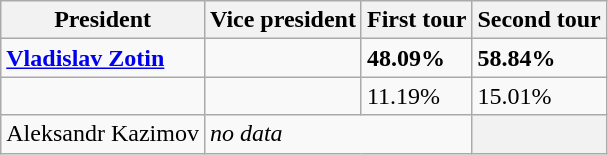<table class="wikitable sortable">
<tr>
<th>President</th>
<th>Vice president</th>
<th>First tour</th>
<th>Second tour</th>
</tr>
<tr>
<td><strong><a href='#'>Vladislav Zotin</a></strong></td>
<td><strong></strong></td>
<td><strong>48.09%</strong></td>
<td><strong>58.84%</strong></td>
</tr>
<tr>
<td></td>
<td></td>
<td>11.19%</td>
<td>15.01%</td>
</tr>
<tr>
<td>Aleksandr Kazimov</td>
<td colspan=2><em>no data</em></td>
<th></th>
</tr>
</table>
